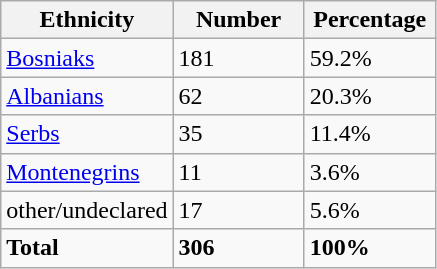<table class="wikitable">
<tr>
<th width="100px">Ethnicity</th>
<th width="80px">Number</th>
<th width="80px">Percentage</th>
</tr>
<tr>
<td><a href='#'>Bosniaks</a></td>
<td>181</td>
<td>59.2%</td>
</tr>
<tr>
<td><a href='#'>Albanians</a></td>
<td>62</td>
<td>20.3%</td>
</tr>
<tr>
<td><a href='#'>Serbs</a></td>
<td>35</td>
<td>11.4%</td>
</tr>
<tr>
<td><a href='#'>Montenegrins</a></td>
<td>11</td>
<td>3.6%</td>
</tr>
<tr>
<td>other/undeclared</td>
<td>17</td>
<td>5.6%</td>
</tr>
<tr>
<td><strong>Total</strong></td>
<td><strong>306</strong></td>
<td><strong>100%</strong></td>
</tr>
</table>
